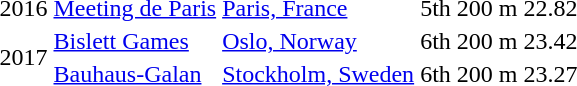<table>
<tr>
<td>2016</td>
<td><a href='#'>Meeting de Paris</a></td>
<td><a href='#'>Paris, France</a></td>
<td>5th</td>
<td>200 m</td>
<td>22.82</td>
</tr>
<tr>
<td rowspan=3>2017</td>
<td><a href='#'>Bislett Games</a></td>
<td><a href='#'>Oslo, Norway</a></td>
<td>6th</td>
<td>200 m</td>
<td>23.42</td>
</tr>
<tr>
<td rowspan=2><a href='#'>Bauhaus-Galan</a></td>
<td rowspan=2><a href='#'>Stockholm, Sweden</a></td>
<td>6th</td>
<td>200 m</td>
<td>23.27</td>
</tr>
</table>
